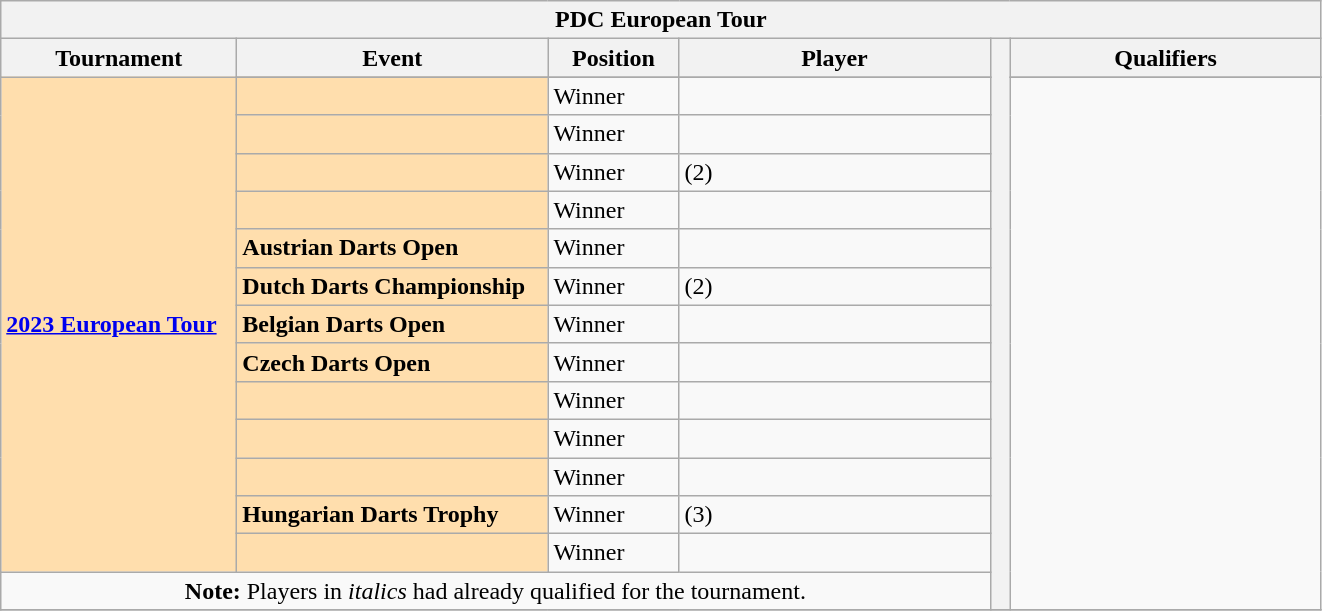<table class="wikitable">
<tr>
<th colspan=6>PDC European Tour</th>
</tr>
<tr>
<th width=150>Tournament</th>
<th width=200>Event</th>
<th width=80>Position</th>
<th width=200>Player</th>
<th rowspan=16 width=6></th>
<th width=200>Qualifiers</th>
</tr>
<tr>
<td rowspan=14 style="background:#ffdead;"><strong><a href='#'>2023 European Tour</a></strong></td>
</tr>
<tr>
<td style="background:#ffdead;"></td>
<td>Winner</td>
<td></td>
<td rowspan=14><strong></strong><br><strong></strong><br><strong></strong></td>
</tr>
<tr>
<td style="background:#ffdead;"></td>
<td>Winner</td>
<td><em></em></td>
</tr>
<tr>
<td style="background:#ffdead;"></td>
<td>Winner</td>
<td><em></em> (2)</td>
</tr>
<tr>
<td style="background:#ffdead;"></td>
<td>Winner</td>
<td><em></em></td>
</tr>
<tr>
<td style="background:#ffdead;"><strong>Austrian Darts Open</strong></td>
<td>Winner</td>
<td><em></em></td>
</tr>
<tr>
<td style="background:#ffdead;"><strong>Dutch Darts Championship</strong></td>
<td>Winner</td>
<td><em></em>(2)</td>
</tr>
<tr>
<td style="background:#ffdead;"><strong>Belgian Darts Open</strong></td>
<td>Winner</td>
<td><em></em></td>
</tr>
<tr>
<td style="background:#ffdead;"><strong>Czech Darts Open</strong></td>
<td>Winner</td>
<td><em></em></td>
</tr>
<tr>
<td style="background:#ffdead;"></td>
<td>Winner</td>
<td><em></em></td>
</tr>
<tr>
<td style="background:#ffdead;"></td>
<td>Winner</td>
<td><em></em></td>
</tr>
<tr>
<td style="background:#ffdead;"></td>
<td>Winner</td>
<td></td>
</tr>
<tr>
<td style="background:#ffdead;"><strong>Hungarian Darts Trophy</strong></td>
<td>Winner</td>
<td><em></em>(3)</td>
</tr>
<tr>
<td style="background:#ffdead;"></td>
<td>Winner</td>
<td></td>
</tr>
<tr>
<td colspan=4 style="text-align:center"><strong>Note:</strong> Players in <em>italics</em> had already qualified for the tournament.</td>
</tr>
<tr>
</tr>
</table>
